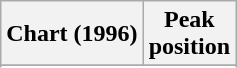<table class="wikitable sortable">
<tr>
<th align="left">Chart (1996)</th>
<th align="center">Peak<br>position</th>
</tr>
<tr>
</tr>
<tr>
</tr>
</table>
